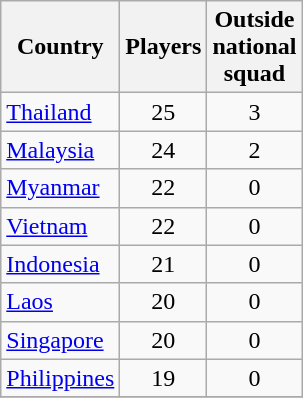<table class="wikitable sortable">
<tr>
<th>Country</th>
<th>Players</th>
<th>Outside<br>national<br>squad</th>
</tr>
<tr>
<td> <a href='#'>Thailand</a></td>
<td style="text-align:center">25</td>
<td style="text-align:center">3</td>
</tr>
<tr>
<td> <a href='#'>Malaysia</a></td>
<td style="text-align:center">24</td>
<td style="text-align:center">2</td>
</tr>
<tr>
<td> <a href='#'>Myanmar</a></td>
<td style="text-align:center">22</td>
<td style="text-align:center">0</td>
</tr>
<tr>
<td> <a href='#'>Vietnam</a></td>
<td style="text-align:center">22</td>
<td style="text-align:center">0</td>
</tr>
<tr>
<td> <a href='#'>Indonesia</a></td>
<td style="text-align:center">21</td>
<td style="text-align:center">0</td>
</tr>
<tr>
<td> <a href='#'>Laos</a></td>
<td style="text-align:center">20</td>
<td style="text-align:center">0</td>
</tr>
<tr>
<td> <a href='#'>Singapore</a></td>
<td style="text-align:center">20</td>
<td style="text-align:center">0</td>
</tr>
<tr>
<td> <a href='#'>Philippines</a></td>
<td style="text-align:center">19</td>
<td style="text-align:center">0</td>
</tr>
<tr>
</tr>
</table>
